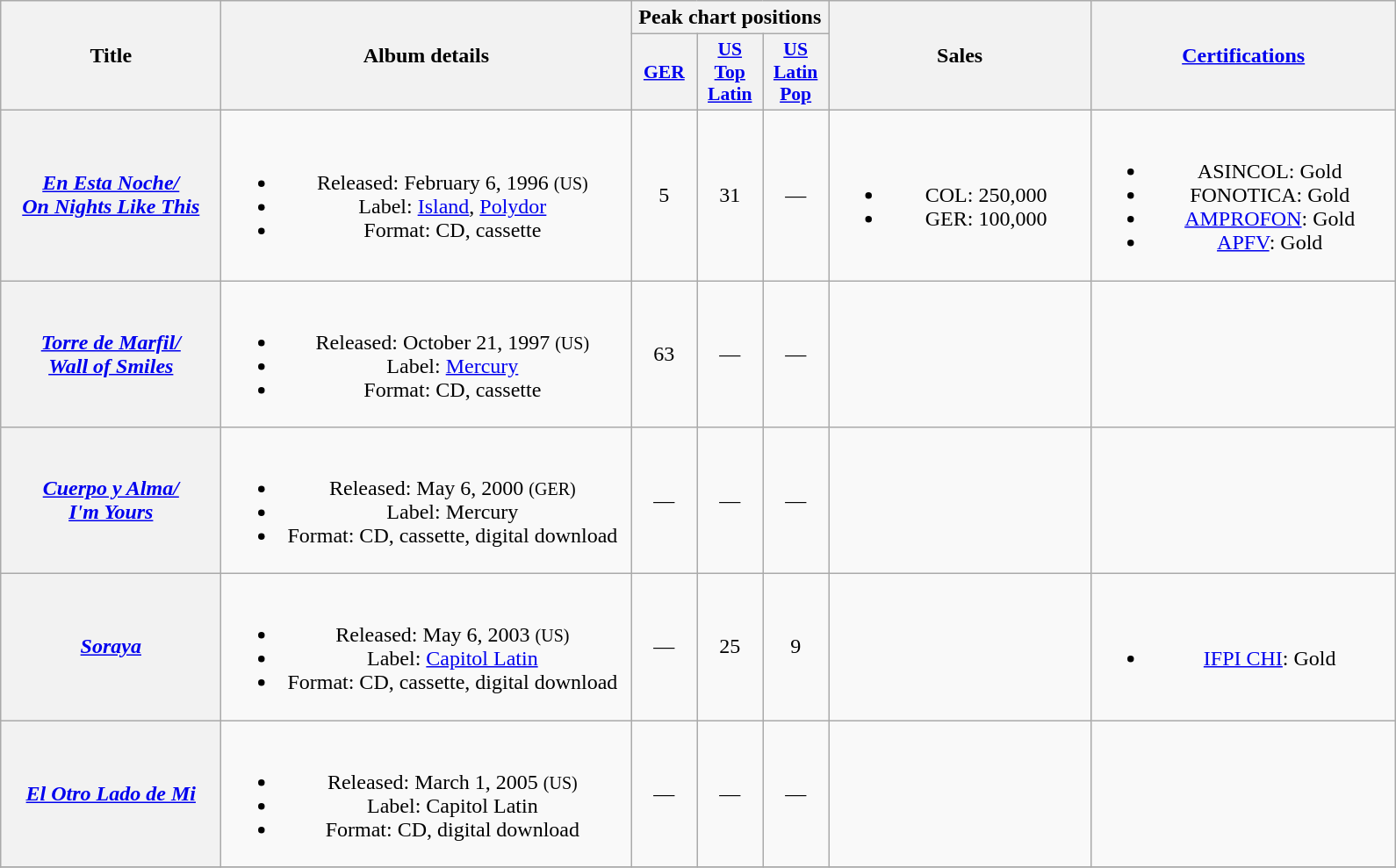<table class="wikitable plainrowheaders" style="text-align:center;" border="1">
<tr>
<th scope="col" rowspan="2" style="width:10em;">Title</th>
<th scope="col" rowspan="2" style="width:19em;">Album details</th>
<th scope="col" colspan="3">Peak chart positions</th>
<th rowspan="2" scope="col" style="width:12em;">Sales</th>
<th scope="col" rowspan="2" style="width:14em;"><a href='#'>Certifications</a></th>
</tr>
<tr>
<th scope="col" style="width:3em;font-size:90%;"><a href='#'>GER</a></th>
<th scope="col" style="width:3em;font-size:90%;"><a href='#'>US<br>Top Latin</a><br></th>
<th scope="col" style="width:3em;font-size:90%;"><a href='#'>US<br>Latin Pop</a><br></th>
</tr>
<tr>
<th scope="row"><em><a href='#'>En Esta Noche/<br>On Nights Like This</a></em></th>
<td><br><ul><li>Released: February 6, 1996 <small>(US)</small></li><li>Label: <a href='#'>Island</a>, <a href='#'>Polydor</a></li><li>Format: CD, cassette</li></ul></td>
<td>5</td>
<td>31</td>
<td>—</td>
<td><br><ul><li>COL: 250,000</li><li>GER: 100,000</li></ul></td>
<td><br><ul><li>ASINCOL: Gold</li><li>FONOTICA: Gold</li><li><a href='#'>AMPROFON</a>: Gold</li><li><a href='#'>APFV</a>: Gold</li></ul></td>
</tr>
<tr>
<th scope="row"><em><a href='#'>Torre de Marfil/<br>Wall of Smiles</a></em></th>
<td><br><ul><li>Released: October 21, 1997 <small>(US)</small></li><li>Label: <a href='#'>Mercury</a></li><li>Format: CD, cassette</li></ul></td>
<td>63</td>
<td>—</td>
<td>—</td>
<td></td>
<td></td>
</tr>
<tr>
<th scope="row"><em><a href='#'>Cuerpo y Alma/<br>I'm Yours</a></em></th>
<td><br><ul><li>Released: May 6, 2000 <small>(GER)</small></li><li>Label: Mercury</li><li>Format: CD, cassette, digital download</li></ul></td>
<td>—</td>
<td>—</td>
<td>—</td>
<td></td>
<td></td>
</tr>
<tr>
<th scope="row"><em><a href='#'>Soraya</a></em></th>
<td><br><ul><li>Released: May 6, 2003 <small>(US)</small></li><li>Label: <a href='#'>Capitol Latin</a></li><li>Format: CD, cassette, digital download</li></ul></td>
<td>—</td>
<td>25</td>
<td>9</td>
<td></td>
<td><br><ul><li><a href='#'>IFPI CHI</a>: Gold</li></ul></td>
</tr>
<tr>
<th scope="row"><em><a href='#'>El Otro Lado de Mi</a></em></th>
<td><br><ul><li>Released: March 1, 2005 <small>(US)</small></li><li>Label: Capitol Latin</li><li>Format: CD, digital download</li></ul></td>
<td>—</td>
<td>—</td>
<td>—</td>
<td></td>
<td></td>
</tr>
<tr>
</tr>
</table>
